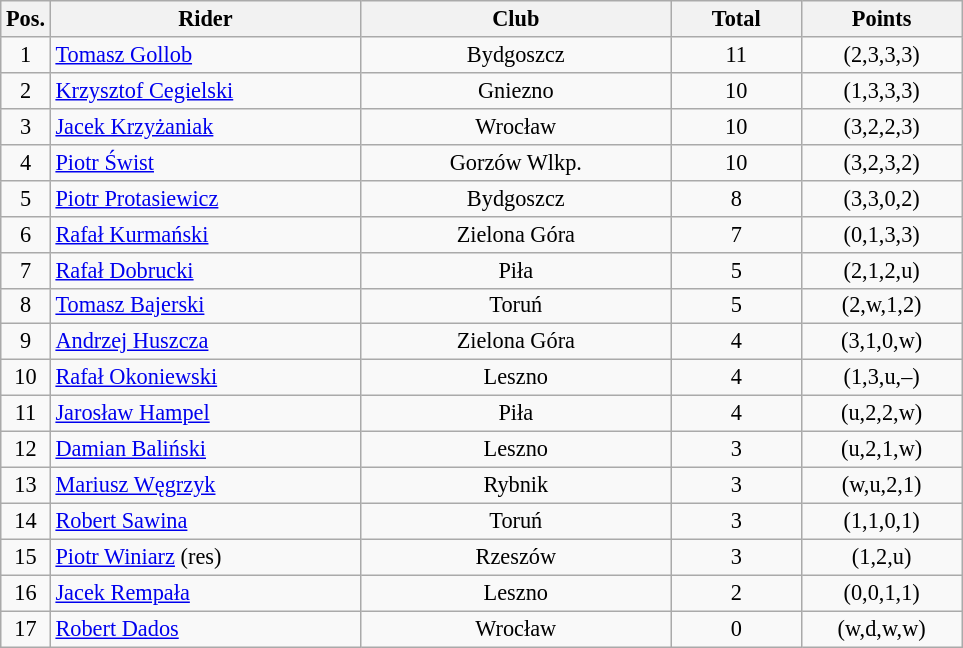<table class=wikitable style="font-size:93%;">
<tr>
<th width=25px>Pos.</th>
<th width=200px>Rider</th>
<th width=200px>Club</th>
<th width=80px>Total</th>
<th width=100px>Points</th>
</tr>
<tr align=center>
<td>1</td>
<td align=left><a href='#'>Tomasz Gollob</a></td>
<td>Bydgoszcz</td>
<td>11</td>
<td>(2,3,3,3)</td>
</tr>
<tr align=center>
<td>2</td>
<td align=left><a href='#'>Krzysztof Cegielski</a></td>
<td>Gniezno</td>
<td>10</td>
<td>(1,3,3,3)</td>
</tr>
<tr align=center>
<td>3</td>
<td align=left><a href='#'>Jacek Krzyżaniak</a></td>
<td>Wrocław</td>
<td>10</td>
<td>(3,2,2,3)</td>
</tr>
<tr align=center>
<td>4</td>
<td align=left><a href='#'>Piotr Świst</a></td>
<td>Gorzów Wlkp.</td>
<td>10</td>
<td>(3,2,3,2)</td>
</tr>
<tr align=center>
<td>5</td>
<td align=left><a href='#'>Piotr Protasiewicz</a></td>
<td>Bydgoszcz</td>
<td>8</td>
<td>(3,3,0,2)</td>
</tr>
<tr align=center>
<td>6</td>
<td align=left><a href='#'>Rafał Kurmański</a></td>
<td>Zielona Góra</td>
<td>7</td>
<td>(0,1,3,3)</td>
</tr>
<tr align=center>
<td>7</td>
<td align=left><a href='#'>Rafał Dobrucki</a></td>
<td>Piła</td>
<td>5</td>
<td>(2,1,2,u)</td>
</tr>
<tr align=center>
<td>8</td>
<td align=left><a href='#'>Tomasz Bajerski</a></td>
<td>Toruń</td>
<td>5</td>
<td>(2,w,1,2)</td>
</tr>
<tr align=center>
<td>9</td>
<td align=left><a href='#'>Andrzej Huszcza</a></td>
<td>Zielona Góra</td>
<td>4</td>
<td>(3,1,0,w)</td>
</tr>
<tr align=center>
<td>10</td>
<td align=left><a href='#'>Rafał Okoniewski</a></td>
<td>Leszno</td>
<td>4</td>
<td>(1,3,u,–)</td>
</tr>
<tr align=center>
<td>11</td>
<td align=left><a href='#'>Jarosław Hampel</a></td>
<td>Piła</td>
<td>4</td>
<td>(u,2,2,w)</td>
</tr>
<tr align=center>
<td>12</td>
<td align=left><a href='#'>Damian Baliński</a></td>
<td>Leszno</td>
<td>3</td>
<td>(u,2,1,w)</td>
</tr>
<tr align=center>
<td>13</td>
<td align=left><a href='#'>Mariusz Węgrzyk</a></td>
<td>Rybnik</td>
<td>3</td>
<td>(w,u,2,1)</td>
</tr>
<tr align=center>
<td>14</td>
<td align=left><a href='#'>Robert Sawina</a></td>
<td>Toruń</td>
<td>3</td>
<td>(1,1,0,1)</td>
</tr>
<tr align=center>
<td>15</td>
<td align=left><a href='#'>Piotr Winiarz</a> (res)</td>
<td>Rzeszów</td>
<td>3</td>
<td>(1,2,u)</td>
</tr>
<tr align=center>
<td>16</td>
<td align=left><a href='#'>Jacek Rempała</a></td>
<td>Leszno</td>
<td>2</td>
<td>(0,0,1,1)</td>
</tr>
<tr align=center>
<td>17</td>
<td align=left><a href='#'>Robert Dados</a></td>
<td>Wrocław</td>
<td>0</td>
<td>(w,d,w,w)</td>
</tr>
</table>
